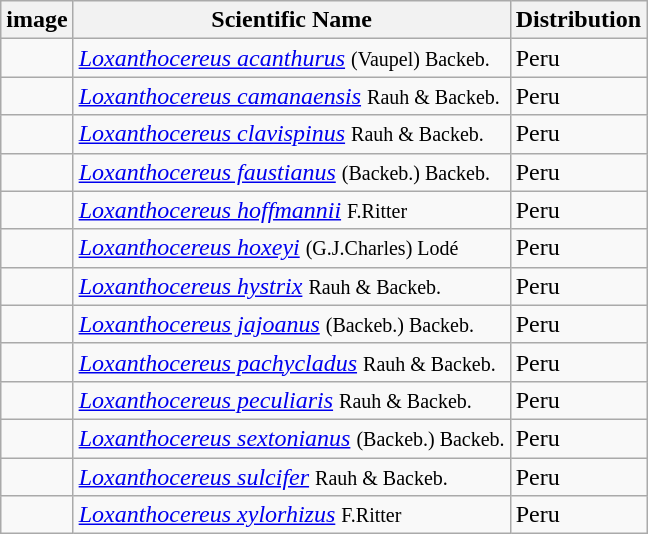<table class="wikitable">
<tr>
<th>image</th>
<th>Scientific Name</th>
<th>Distribution</th>
</tr>
<tr>
<td></td>
<td><em><a href='#'>Loxanthocereus acanthurus</a></em> <small>(Vaupel) Backeb.</small></td>
<td>Peru</td>
</tr>
<tr>
<td></td>
<td><em><a href='#'>Loxanthocereus camanaensis</a></em> <small>Rauh & Backeb.</small></td>
<td>Peru</td>
</tr>
<tr>
<td></td>
<td><em><a href='#'>Loxanthocereus clavispinus</a></em> <small>Rauh & Backeb.</small></td>
<td>Peru</td>
</tr>
<tr>
<td></td>
<td><em><a href='#'>Loxanthocereus faustianus</a></em> <small>(Backeb.) Backeb.</small></td>
<td>Peru</td>
</tr>
<tr>
<td></td>
<td><em><a href='#'>Loxanthocereus hoffmannii</a></em> <small> F.Ritter</small></td>
<td>Peru</td>
</tr>
<tr>
<td></td>
<td><em><a href='#'>Loxanthocereus hoxeyi</a></em> <small> (G.J.Charles) Lodé</small></td>
<td>Peru</td>
</tr>
<tr>
<td></td>
<td><em><a href='#'>Loxanthocereus hystrix</a></em> <small>Rauh & Backeb.</small></td>
<td>Peru</td>
</tr>
<tr>
<td></td>
<td><em><a href='#'>Loxanthocereus jajoanus</a></em> <small> (Backeb.) Backeb.</small></td>
<td>Peru</td>
</tr>
<tr>
<td></td>
<td><em><a href='#'>Loxanthocereus pachycladus</a></em> <small>Rauh & Backeb.</small></td>
<td>Peru</td>
</tr>
<tr>
<td></td>
<td><em><a href='#'>Loxanthocereus peculiaris</a></em> <small>Rauh & Backeb.</small></td>
<td>Peru</td>
</tr>
<tr>
<td></td>
<td><em><a href='#'>Loxanthocereus sextonianus</a></em> <small>(Backeb.) Backeb.</small></td>
<td>Peru</td>
</tr>
<tr>
<td></td>
<td><em><a href='#'>Loxanthocereus sulcifer</a></em> <small>Rauh & Backeb.</small></td>
<td>Peru</td>
</tr>
<tr>
<td></td>
<td><em><a href='#'>Loxanthocereus xylorhizus</a></em> <small>F.Ritter</small></td>
<td>Peru</td>
</tr>
</table>
